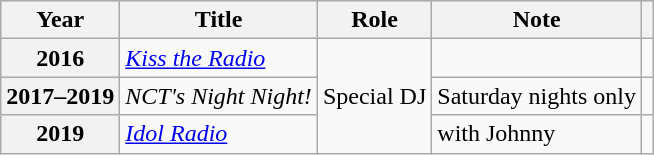<table class="wikitable plainrowheaders sortable nowrap">
<tr>
<th scope="col">Year</th>
<th scope="col">Title</th>
<th scope="col">Role</th>
<th scope="col">Note</th>
<th scope="col" class="unsortable"></th>
</tr>
<tr>
<th scope="row">2016</th>
<td><em><a href='#'>Kiss the Radio</a></em></td>
<td rowspan="3">Special DJ</td>
<td></td>
<td></td>
</tr>
<tr>
<th scope="row">2017–2019</th>
<td><em>NCT's Night Night! </em></td>
<td>Saturday nights only</td>
<td></td>
</tr>
<tr>
<th scope="row">2019</th>
<td><em><a href='#'>Idol Radio</a></em></td>
<td>with Johnny</td>
<td></td>
</tr>
</table>
